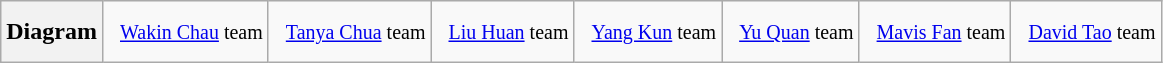<table class="wikitable" style="height:2.6em;">
<tr>
<th>Diagram</th>
<td><span> </span> <small><a href='#'>Wakin Chau</a> team</small></td>
<td><span> </span> <small><a href='#'>Tanya Chua</a> team</small></td>
<td><span> </span> <small><a href='#'>Liu Huan</a> team</small></td>
<td><span> </span> <small><a href='#'>Yang Kun</a> team</small></td>
<td><span> </span> <small><a href='#'>Yu Quan</a> team</small></td>
<td><span> </span> <small><a href='#'>Mavis Fan</a> team</small></td>
<td><span> </span> <small><a href='#'>David Tao</a> team</small></td>
</tr>
</table>
